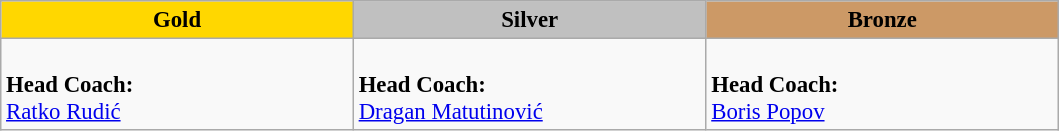<table class="wikitable" style="font-size:95%;">
<tr align="center">
<td style="width: 15em" bgcolor="gold"><strong>Gold</strong></td>
<td style="width: 15em" bgcolor="silver"><strong>Silver</strong></td>
<td style="width: 15em" bgcolor="CC9966"><strong>Bronze</strong></td>
</tr>
<tr valign="top">
<td><br><strong>Head Coach:</strong><br><a href='#'>Ratko Rudić</a></td>
<td><br><strong>Head Coach:</strong><br><a href='#'>Dragan Matutinović</a></td>
<td><br><strong>Head Coach:</strong><br><a href='#'>Boris Popov</a></td>
</tr>
</table>
